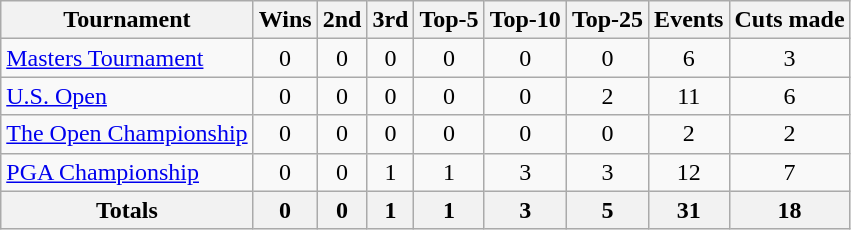<table class=wikitable style=text-align:center>
<tr>
<th>Tournament</th>
<th>Wins</th>
<th>2nd</th>
<th>3rd</th>
<th>Top-5</th>
<th>Top-10</th>
<th>Top-25</th>
<th>Events</th>
<th>Cuts made</th>
</tr>
<tr>
<td align=left><a href='#'>Masters Tournament</a></td>
<td>0</td>
<td>0</td>
<td>0</td>
<td>0</td>
<td>0</td>
<td>0</td>
<td>6</td>
<td>3</td>
</tr>
<tr>
<td align=left><a href='#'>U.S. Open</a></td>
<td>0</td>
<td>0</td>
<td>0</td>
<td>0</td>
<td>0</td>
<td>2</td>
<td>11</td>
<td>6</td>
</tr>
<tr>
<td align=left><a href='#'>The Open Championship</a></td>
<td>0</td>
<td>0</td>
<td>0</td>
<td>0</td>
<td>0</td>
<td>0</td>
<td>2</td>
<td>2</td>
</tr>
<tr>
<td align=left><a href='#'>PGA Championship</a></td>
<td>0</td>
<td>0</td>
<td>1</td>
<td>1</td>
<td>3</td>
<td>3</td>
<td>12</td>
<td>7</td>
</tr>
<tr>
<th>Totals</th>
<th>0</th>
<th>0</th>
<th>1</th>
<th>1</th>
<th>3</th>
<th>5</th>
<th>31</th>
<th>18</th>
</tr>
</table>
